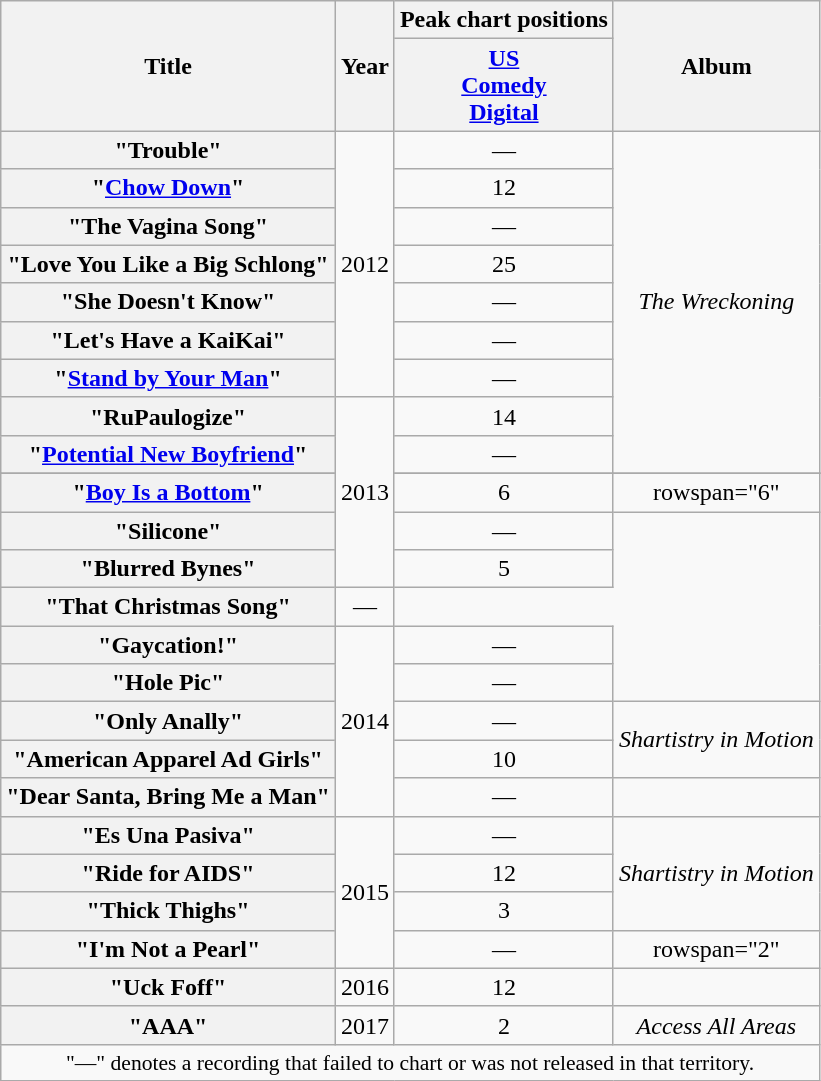<table class="wikitable plainrowheaders" style="text-align:center;" border="1">
<tr>
<th scope="col" rowspan="2">Title</th>
<th scope="col" rowspan="2">Year</th>
<th scope="col" colspan="1">Peak chart positions</th>
<th scope="col" rowspan="2">Album</th>
</tr>
<tr>
<th scope="col"><a href='#'>US<br>Comedy<br>Digital</a><br></th>
</tr>
<tr>
<th scope="row">"Trouble"</th>
<td rowspan="7">2012</td>
<td>—</td>
<td rowspan="9"><em>The Wreckoning</em></td>
</tr>
<tr>
<th scope="row">"<a href='#'>Chow Down</a>"<br></th>
<td>12</td>
</tr>
<tr>
<th scope="row">"The Vagina Song"</th>
<td>—</td>
</tr>
<tr>
<th scope="row">"Love You Like a Big Schlong"</th>
<td>25</td>
</tr>
<tr>
<th scope="row">"She Doesn't Know"</th>
<td>—</td>
</tr>
<tr>
<th scope="row">"Let's Have a KaiKai"<br></th>
<td>—</td>
</tr>
<tr>
<th scope="row">"<a href='#'>Stand by Your Man</a>"<br></th>
<td>—</td>
</tr>
<tr>
<th scope="row">"RuPaulogize"<br></th>
<td rowspan="6">2013</td>
<td>14</td>
</tr>
<tr>
<th scope="row">"<a href='#'>Potential New Boyfriend</a>"</th>
<td>—</td>
</tr>
<tr>
</tr>
<tr>
<th scope="row">"<a href='#'>Boy Is a Bottom</a>"<br></th>
<td>6</td>
<td>rowspan="6" </td>
</tr>
<tr>
<th scope="row">"Silicone"<br></th>
<td>—</td>
</tr>
<tr>
<th scope="row">"Blurred Bynes"<br></th>
<td>5</td>
</tr>
<tr>
<th scope="row">"That Christmas Song"<br></th>
<td>—</td>
</tr>
<tr>
<th scope="row">"Gaycation!"<br></th>
<td rowspan="5">2014</td>
<td>—</td>
</tr>
<tr>
<th scope="row">"Hole Pic"</th>
<td>—</td>
</tr>
<tr>
<th scope="row">"Only Anally"</th>
<td>—</td>
<td rowspan="2"><em>Shartistry in Motion</em></td>
</tr>
<tr>
<th scope="row">"American Apparel Ad Girls"<br></th>
<td>10</td>
</tr>
<tr>
<th scope="row">"Dear Santa, Bring Me a Man"<br></th>
<td>—</td>
<td></td>
</tr>
<tr>
<th scope="row">"Es Una Pasiva"</th>
<td rowspan="4">2015</td>
<td>—</td>
<td rowspan="3"><em>Shartistry in Motion</em></td>
</tr>
<tr>
<th scope="row">"Ride for AIDS"<br></th>
<td>12</td>
</tr>
<tr>
<th scope="row">"Thick Thighs"<br></th>
<td>3</td>
</tr>
<tr>
<th scope="row">"I'm Not a Pearl"</th>
<td>—</td>
<td>rowspan="2" </td>
</tr>
<tr>
<th scope="row">"Uck Foff"</th>
<td>2016</td>
<td>12</td>
</tr>
<tr>
<th scope="row">"AAA"<br></th>
<td>2017</td>
<td>2</td>
<td><em>Access All Areas</em></td>
</tr>
<tr>
<td colspan="14" style="font-size:90%">"—" denotes a recording that failed to chart or was not released in that territory.</td>
</tr>
</table>
